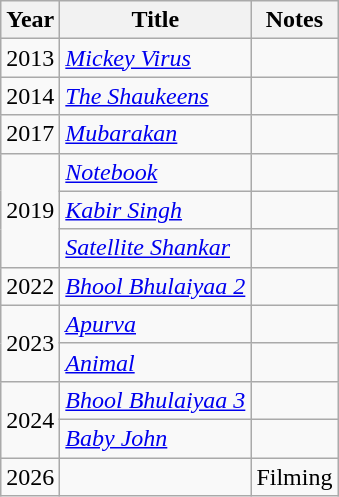<table class="wikitable">
<tr>
<th>Year</th>
<th>Title</th>
<th>Notes</th>
</tr>
<tr>
<td>2013</td>
<td><em><a href='#'>Mickey Virus</a></em></td>
<td></td>
</tr>
<tr>
<td>2014</td>
<td><em><a href='#'>The Shaukeens</a></em></td>
<td></td>
</tr>
<tr>
<td>2017</td>
<td><em><a href='#'>Mubarakan</a></em></td>
<td></td>
</tr>
<tr>
<td rowspan="3">2019</td>
<td><a href='#'><em>Notebook</em></a></td>
<td></td>
</tr>
<tr>
<td><em><a href='#'>Kabir Singh</a></em></td>
<td></td>
</tr>
<tr>
<td><em><a href='#'>Satellite Shankar</a></em></td>
<td></td>
</tr>
<tr>
<td>2022</td>
<td><em><a href='#'>Bhool Bhulaiyaa 2</a></em></td>
<td></td>
</tr>
<tr>
<td rowspan="2">2023</td>
<td><a href='#'><em>Apurva</em></a></td>
<td></td>
</tr>
<tr>
<td><a href='#'><em>Animal</em></a></td>
<td></td>
</tr>
<tr>
<td rowspan="2">2024</td>
<td><em><a href='#'>Bhool Bhulaiyaa 3</a></em></td>
<td></td>
</tr>
<tr>
<td><em><a href='#'>Baby John</a></em></td>
<td></td>
</tr>
<tr>
<td>2026</td>
<td></td>
<td>Filming</td>
</tr>
</table>
